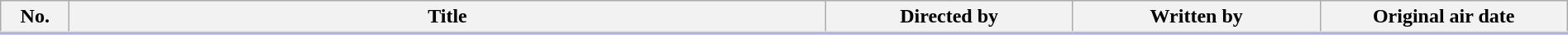<table class="wikitable" style="width:100%; margin:auto; background:#FFF;">
<tr style="border-bottom: 3px solid #CCF;">
<th style="width:3em;">No.</th>
<th>Title</th>
<th style="width:12em;">Directed by</th>
<th style="width:12em;">Written by</th>
<th style="width:12em;">Original air date</th>
</tr>
<tr>
</tr>
</table>
